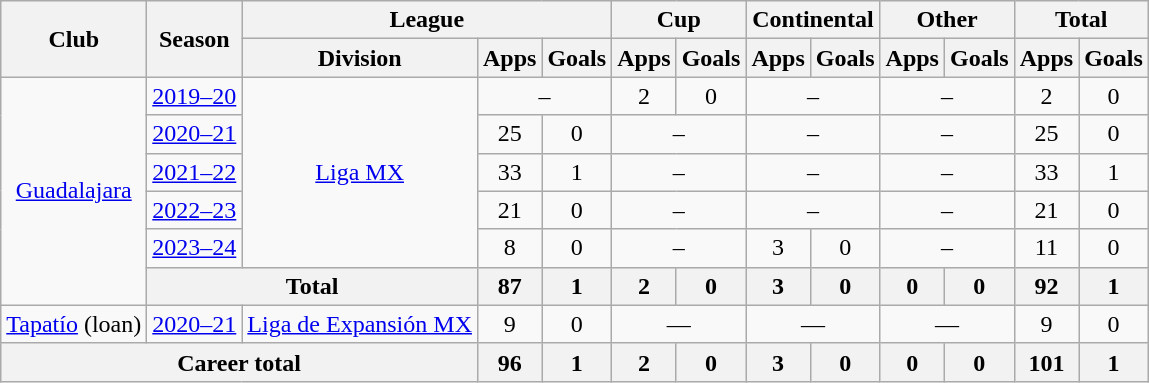<table class="wikitable" style="text-align: center">
<tr>
<th rowspan="2">Club</th>
<th rowspan="2">Season</th>
<th colspan="3">League</th>
<th colspan="2">Cup</th>
<th colspan="2">Continental</th>
<th colspan="2">Other</th>
<th colspan="2">Total</th>
</tr>
<tr>
<th>Division</th>
<th>Apps</th>
<th>Goals</th>
<th>Apps</th>
<th>Goals</th>
<th>Apps</th>
<th>Goals</th>
<th>Apps</th>
<th>Goals</th>
<th>Apps</th>
<th>Goals</th>
</tr>
<tr>
<td rowspan="6"><a href='#'>Guadalajara</a></td>
<td><a href='#'>2019–20</a></td>
<td rowspan="5"><a href='#'>Liga MX</a></td>
<td colspan="2">–</td>
<td>2</td>
<td>0</td>
<td colspan="2">–</td>
<td colspan="2">–</td>
<td>2</td>
<td>0</td>
</tr>
<tr>
<td><a href='#'>2020–21</a></td>
<td>25</td>
<td>0</td>
<td colspan="2">–</td>
<td colspan="2">–</td>
<td colspan="2">–</td>
<td>25</td>
<td>0</td>
</tr>
<tr>
<td><a href='#'>2021–22</a></td>
<td>33</td>
<td>1</td>
<td colspan="2">–</td>
<td colspan="2">–</td>
<td colspan="2">–</td>
<td>33</td>
<td>1</td>
</tr>
<tr>
<td><a href='#'>2022–23</a></td>
<td>21</td>
<td>0</td>
<td colspan="2">–</td>
<td colspan="2">–</td>
<td colspan="2">–</td>
<td>21</td>
<td>0</td>
</tr>
<tr>
<td><a href='#'>2023–24</a></td>
<td>8</td>
<td>0</td>
<td colspan="2">–</td>
<td>3</td>
<td>0</td>
<td colspan="2">–</td>
<td>11</td>
<td>0</td>
</tr>
<tr>
<th colspan="2">Total</th>
<th>87</th>
<th>1</th>
<th>2</th>
<th>0</th>
<th>3</th>
<th>0</th>
<th>0</th>
<th>0</th>
<th>92</th>
<th>1</th>
</tr>
<tr>
<td rowspan="1"><a href='#'>Tapatío</a> (loan)</td>
<td><a href='#'>2020–21</a></td>
<td rowspan="1"><a href='#'>Liga de Expansión MX</a></td>
<td>9</td>
<td>0</td>
<td colspan=2>—</td>
<td colspan=2>—</td>
<td colspan=2>—</td>
<td>9</td>
<td>0</td>
</tr>
<tr>
<th colspan="3">Career total</th>
<th>96</th>
<th>1</th>
<th>2</th>
<th>0</th>
<th>3</th>
<th>0</th>
<th>0</th>
<th>0</th>
<th>101</th>
<th>1</th>
</tr>
</table>
